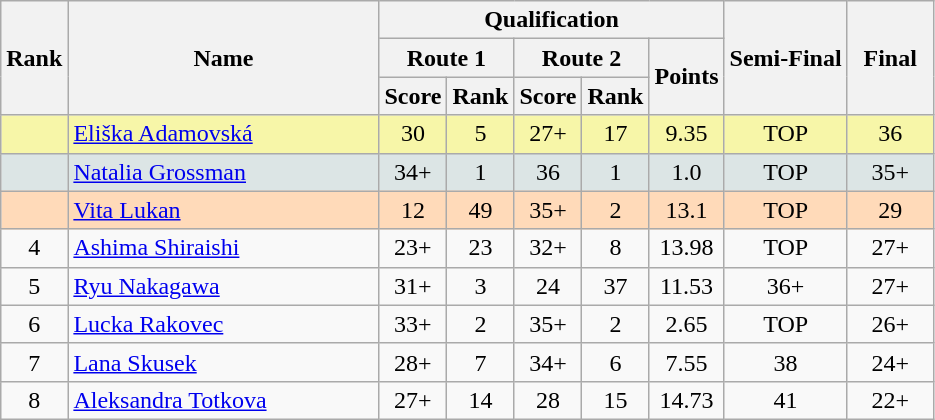<table class="wikitable sortable" style="text-align:center">
<tr>
<th rowspan="3">Rank</th>
<th rowspan="3" width="200">Name</th>
<th colspan="5">Qualification</th>
<th rowspan="3">Semi-Final</th>
<th rowspan="3" width="50">Final</th>
</tr>
<tr>
<th colspan="2">Route 1</th>
<th colspan="2">Route 2</th>
<th rowspan="2">Points</th>
</tr>
<tr>
<th colspan="1" rowspan="1">Score</th>
<th colspan="1" rowspan="1">Rank</th>
<th colspan="1" rowspan="1">Score</th>
<th colspan="1" rowspan="1">Rank</th>
</tr>
<tr bgcolor="#F7F6A8">
<td></td>
<td align="left"> <a href='#'>Eliška Adamovská</a></td>
<td>30</td>
<td>5</td>
<td>27+</td>
<td>17</td>
<td>9.35</td>
<td>TOP</td>
<td>36</td>
</tr>
<tr bgcolor="#DCE5E5">
<td></td>
<td align="left"> <a href='#'>Natalia Grossman</a></td>
<td>34+</td>
<td>1</td>
<td>36</td>
<td>1</td>
<td>1.0</td>
<td>TOP</td>
<td>35+</td>
</tr>
<tr bgcolor="#FFDAB9">
<td></td>
<td align="left"> <a href='#'>Vita Lukan</a></td>
<td>12</td>
<td>49</td>
<td>35+</td>
<td>2</td>
<td>13.1</td>
<td>TOP</td>
<td>29</td>
</tr>
<tr>
<td>4</td>
<td align="left"> <a href='#'>Ashima Shiraishi</a></td>
<td>23+</td>
<td>23</td>
<td>32+</td>
<td>8</td>
<td>13.98</td>
<td>TOP</td>
<td>27+</td>
</tr>
<tr>
<td>5</td>
<td align="left"> <a href='#'>Ryu Nakagawa</a></td>
<td>31+</td>
<td>3</td>
<td>24</td>
<td>37</td>
<td>11.53</td>
<td>36+</td>
<td>27+</td>
</tr>
<tr>
<td>6</td>
<td align="left"> <a href='#'>Lucka Rakovec</a></td>
<td>33+</td>
<td>2</td>
<td>35+</td>
<td>2</td>
<td>2.65</td>
<td>TOP</td>
<td>26+</td>
</tr>
<tr>
<td>7</td>
<td align="left"> <a href='#'>Lana Skusek</a></td>
<td>28+</td>
<td>7</td>
<td>34+</td>
<td>6</td>
<td>7.55</td>
<td>38</td>
<td>24+</td>
</tr>
<tr>
<td>8</td>
<td align="left"> <a href='#'>Aleksandra Totkova</a></td>
<td>27+</td>
<td>14</td>
<td>28</td>
<td>15</td>
<td>14.73</td>
<td>41</td>
<td>22+</td>
</tr>
</table>
